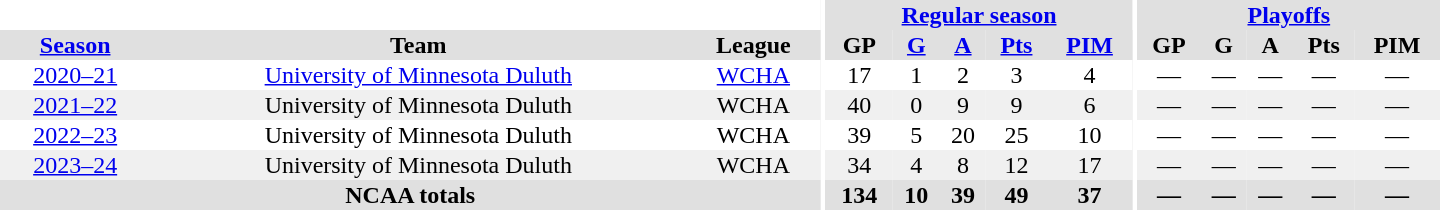<table border="0" cellpadding="1" cellspacing="0" style="text-align:center; width:60em">
<tr bgcolor="#e0e0e0">
<th colspan="3" bgcolor="#ffffff"></th>
<th rowspan="97" bgcolor="#ffffff"></th>
<th colspan="5"><a href='#'>Regular season</a></th>
<th rowspan="97" bgcolor="#ffffff"></th>
<th colspan="5"><a href='#'>Playoffs</a></th>
</tr>
<tr bgcolor="#e0e0e0">
<th><a href='#'>Season</a></th>
<th>Team</th>
<th>League</th>
<th>GP</th>
<th><a href='#'>G</a></th>
<th><a href='#'>A</a></th>
<th><a href='#'>Pts</a></th>
<th><a href='#'>PIM</a></th>
<th>GP</th>
<th>G</th>
<th>A</th>
<th>Pts</th>
<th>PIM</th>
</tr>
<tr>
<td><a href='#'>2020–21</a></td>
<td><a href='#'>University of Minnesota Duluth</a></td>
<td><a href='#'>WCHA</a></td>
<td>17</td>
<td>1</td>
<td>2</td>
<td>3</td>
<td>4</td>
<td>—</td>
<td>—</td>
<td>—</td>
<td>—</td>
<td>—</td>
</tr>
<tr bgcolor="#f0f0f0">
<td><a href='#'>2021–22</a></td>
<td>University of Minnesota Duluth</td>
<td>WCHA</td>
<td>40</td>
<td>0</td>
<td>9</td>
<td>9</td>
<td>6</td>
<td>—</td>
<td>—</td>
<td>—</td>
<td>—</td>
<td>—</td>
</tr>
<tr>
<td><a href='#'>2022–23</a></td>
<td>University of Minnesota Duluth</td>
<td>WCHA</td>
<td>39</td>
<td>5</td>
<td>20</td>
<td>25</td>
<td>10</td>
<td>—</td>
<td>—</td>
<td>—</td>
<td>—</td>
<td>—</td>
</tr>
<tr bgcolor="#f0f0f0">
<td><a href='#'>2023–24</a></td>
<td>University of Minnesota Duluth</td>
<td>WCHA</td>
<td>34</td>
<td>4</td>
<td>8</td>
<td>12</td>
<td>17</td>
<td>—</td>
<td>—</td>
<td>—</td>
<td>—</td>
<td>—</td>
</tr>
<tr bgcolor="#e0e0e0">
<th colspan="3">NCAA totals</th>
<th>134</th>
<th>10</th>
<th>39</th>
<th>49</th>
<th>37</th>
<th>—</th>
<th>—</th>
<th>—</th>
<th>—</th>
<th>—</th>
</tr>
</table>
